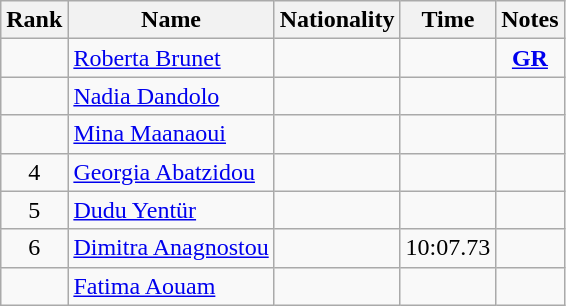<table class="wikitable sortable" style="text-align:center">
<tr>
<th>Rank</th>
<th>Name</th>
<th>Nationality</th>
<th>Time</th>
<th>Notes</th>
</tr>
<tr>
<td></td>
<td align=left><a href='#'>Roberta Brunet</a></td>
<td align=left></td>
<td></td>
<td><strong><a href='#'>GR</a></strong></td>
</tr>
<tr>
<td></td>
<td align=left><a href='#'>Nadia Dandolo</a></td>
<td align=left></td>
<td></td>
<td></td>
</tr>
<tr>
<td></td>
<td align=left><a href='#'>Mina Maanaoui</a></td>
<td align=left></td>
<td></td>
<td></td>
</tr>
<tr>
<td>4</td>
<td align=left><a href='#'>Georgia Abatzidou</a></td>
<td align=left></td>
<td></td>
<td></td>
</tr>
<tr>
<td>5</td>
<td align=left><a href='#'>Dudu Yentür</a></td>
<td align=left></td>
<td></td>
<td></td>
</tr>
<tr>
<td>6</td>
<td align=left><a href='#'>Dimitra Anagnostou</a></td>
<td align=left></td>
<td>10:07.73</td>
<td></td>
</tr>
<tr>
<td></td>
<td align=left><a href='#'>Fatima Aouam</a></td>
<td align=left></td>
<td></td>
<td></td>
</tr>
</table>
